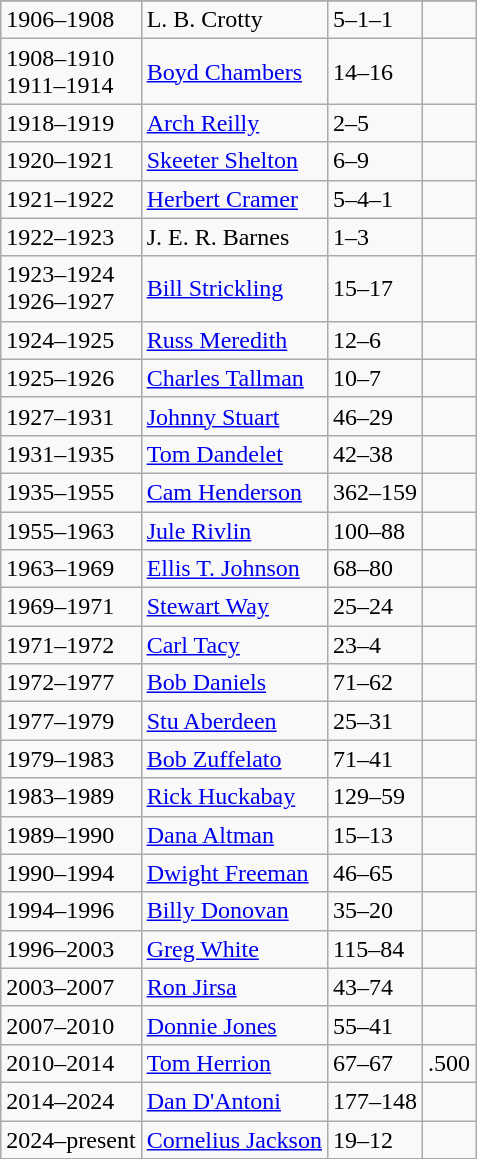<table class="wikitable">
<tr>
</tr>
<tr>
<td>1906–1908</td>
<td>L. B. Crotty</td>
<td>5–1–1</td>
<td></td>
</tr>
<tr>
<td>1908–1910<br>1911–1914</td>
<td><a href='#'>Boyd Chambers</a></td>
<td>14–16</td>
<td></td>
</tr>
<tr>
<td>1918–1919</td>
<td><a href='#'>Arch Reilly</a></td>
<td>2–5</td>
<td></td>
</tr>
<tr>
<td>1920–1921</td>
<td><a href='#'>Skeeter Shelton</a></td>
<td>6–9</td>
<td></td>
</tr>
<tr>
<td>1921–1922</td>
<td><a href='#'>Herbert Cramer</a></td>
<td>5–4–1</td>
<td></td>
</tr>
<tr>
<td>1922–1923</td>
<td>J. E. R. Barnes</td>
<td>1–3</td>
<td></td>
</tr>
<tr>
<td>1923–1924<br>1926–1927</td>
<td><a href='#'>Bill Strickling</a></td>
<td>15–17</td>
<td></td>
</tr>
<tr>
<td>1924–1925</td>
<td><a href='#'>Russ Meredith</a></td>
<td>12–6</td>
<td></td>
</tr>
<tr>
<td>1925–1926</td>
<td><a href='#'>Charles Tallman</a></td>
<td>10–7</td>
<td></td>
</tr>
<tr>
<td>1927–1931</td>
<td><a href='#'>Johnny Stuart</a></td>
<td>46–29</td>
<td></td>
</tr>
<tr>
<td>1931–1935</td>
<td><a href='#'>Tom Dandelet</a></td>
<td>42–38</td>
<td></td>
</tr>
<tr>
<td>1935–1955</td>
<td><a href='#'>Cam Henderson</a></td>
<td>362–159</td>
<td></td>
</tr>
<tr>
<td>1955–1963</td>
<td><a href='#'>Jule Rivlin</a></td>
<td>100–88</td>
<td></td>
</tr>
<tr>
<td>1963–1969</td>
<td><a href='#'>Ellis T. Johnson</a></td>
<td>68–80</td>
<td></td>
</tr>
<tr>
<td>1969–1971</td>
<td><a href='#'>Stewart Way</a></td>
<td>25–24</td>
<td></td>
</tr>
<tr>
<td>1971–1972</td>
<td><a href='#'>Carl Tacy</a></td>
<td>23–4</td>
<td></td>
</tr>
<tr>
<td>1972–1977</td>
<td><a href='#'>Bob Daniels</a></td>
<td>71–62</td>
<td></td>
</tr>
<tr>
<td>1977–1979</td>
<td><a href='#'>Stu Aberdeen</a></td>
<td>25–31</td>
<td></td>
</tr>
<tr>
<td>1979–1983</td>
<td><a href='#'>Bob Zuffelato</a></td>
<td>71–41</td>
<td></td>
</tr>
<tr>
<td>1983–1989</td>
<td><a href='#'>Rick Huckabay</a></td>
<td>129–59</td>
<td></td>
</tr>
<tr>
<td>1989–1990</td>
<td><a href='#'>Dana Altman</a></td>
<td>15–13</td>
<td></td>
</tr>
<tr>
<td>1990–1994</td>
<td><a href='#'>Dwight Freeman</a></td>
<td>46–65</td>
<td></td>
</tr>
<tr>
<td>1994–1996</td>
<td><a href='#'>Billy Donovan</a></td>
<td>35–20</td>
<td></td>
</tr>
<tr>
<td>1996–2003</td>
<td><a href='#'>Greg White</a></td>
<td>115–84</td>
<td></td>
</tr>
<tr>
<td>2003–2007</td>
<td><a href='#'>Ron Jirsa</a></td>
<td>43–74</td>
<td></td>
</tr>
<tr>
<td>2007–2010</td>
<td><a href='#'>Donnie Jones</a></td>
<td>55–41</td>
<td></td>
</tr>
<tr>
<td>2010–2014</td>
<td><a href='#'>Tom Herrion</a></td>
<td>67–67</td>
<td>.500</td>
</tr>
<tr>
<td>2014–2024</td>
<td><a href='#'>Dan D'Antoni</a></td>
<td>177–148</td>
<td></td>
</tr>
<tr>
<td>2024–present</td>
<td><a href='#'>Cornelius Jackson</a></td>
<td>19–12</td>
<td></td>
</tr>
</table>
